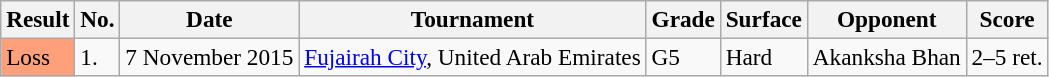<table class="sortable wikitable" style=font-size:97%>
<tr>
<th>Result</th>
<th>No.</th>
<th>Date</th>
<th>Tournament</th>
<th>Grade</th>
<th>Surface</th>
<th>Opponent</th>
<th>Score</th>
</tr>
<tr>
<td style="background:#ffa07a;">Loss</td>
<td>1.</td>
<td>7 November 2015</td>
<td><a href='#'>Fujairah City</a>, United Arab Emirates</td>
<td>G5</td>
<td>Hard</td>
<td> Akanksha Bhan</td>
<td>2–5 ret.</td>
</tr>
</table>
